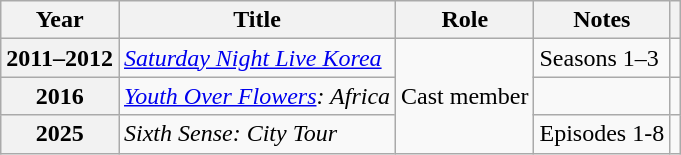<table class="wikitable sortable plainrowheaders">
<tr>
<th scope="col">Year</th>
<th scope="col">Title</th>
<th scope="col">Role</th>
<th scope="col">Notes</th>
<th scope="col" class="unsortable"></th>
</tr>
<tr>
<th scope="row">2011–2012</th>
<td><em><a href='#'>Saturday Night Live Korea</a></em></td>
<td rowspan=3>Cast member</td>
<td>Seasons 1–3</td>
<td></td>
</tr>
<tr>
<th scope="row">2016</th>
<td><em><a href='#'>Youth Over Flowers</a>: Africa</em></td>
<td></td>
<td></td>
</tr>
<tr>
<th scope="row">2025</th>
<td><em>Sixth Sense: City Tour</em></td>
<td>Episodes 1-8</td>
<td></td>
</tr>
</table>
